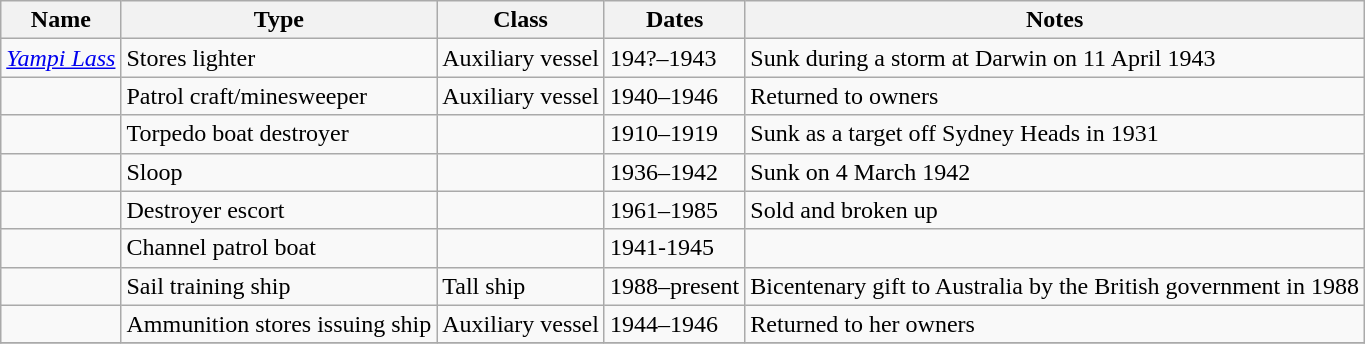<table class="wikitable sortable" border="1">
<tr>
<th>Name</th>
<th>Type</th>
<th>Class</th>
<th>Dates</th>
<th>Notes</th>
</tr>
<tr>
<td><em><a href='#'>Yampi Lass</a></em></td>
<td>Stores lighter</td>
<td>Auxiliary vessel</td>
<td>194?–1943</td>
<td>Sunk during a storm at Darwin on 11 April 1943</td>
</tr>
<tr>
<td></td>
<td>Patrol craft/minesweeper</td>
<td>Auxiliary vessel</td>
<td>1940–1946</td>
<td>Returned to owners</td>
</tr>
<tr>
<td></td>
<td>Torpedo boat destroyer</td>
<td></td>
<td>1910–1919</td>
<td>Sunk as a target off Sydney Heads in 1931</td>
</tr>
<tr>
<td></td>
<td>Sloop</td>
<td></td>
<td>1936–1942</td>
<td>Sunk on 4 March 1942</td>
</tr>
<tr>
<td></td>
<td>Destroyer escort</td>
<td></td>
<td>1961–1985</td>
<td>Sold and broken up</td>
</tr>
<tr>
<td></td>
<td>Channel patrol boat</td>
<td> </td>
<td>1941-1945</td>
<td> </td>
</tr>
<tr>
<td></td>
<td>Sail training ship</td>
<td>Tall ship</td>
<td>1988–present</td>
<td>Bicentenary gift to Australia by the British government in 1988</td>
</tr>
<tr>
<td></td>
<td>Ammunition stores issuing ship</td>
<td>Auxiliary vessel</td>
<td>1944–1946</td>
<td>Returned to her owners</td>
</tr>
<tr>
</tr>
</table>
